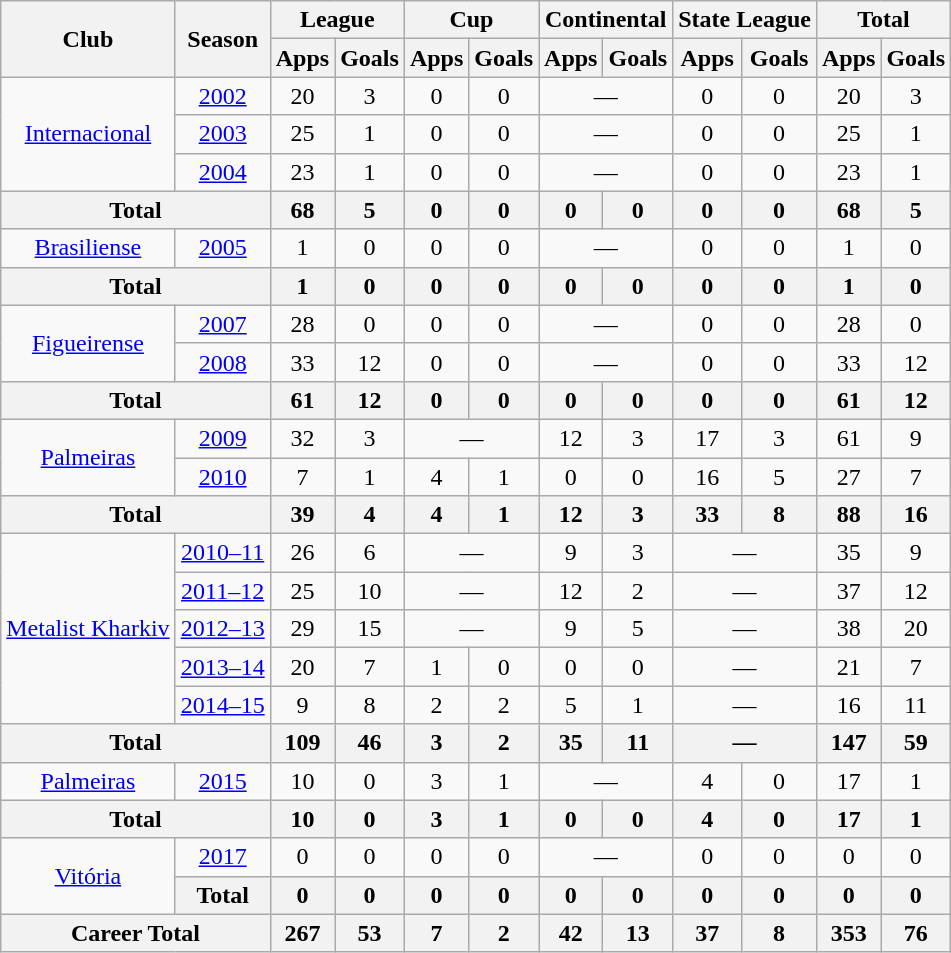<table class="wikitable" style="font-size:100%; text-align: center;">
<tr>
<th rowspan="2">Club</th>
<th rowspan="2">Season</th>
<th colspan="2">League</th>
<th colspan="2">Cup</th>
<th colspan="2">Continental</th>
<th colspan="2">State League</th>
<th colspan="2">Total</th>
</tr>
<tr>
<th>Apps</th>
<th>Goals</th>
<th>Apps</th>
<th>Goals</th>
<th>Apps</th>
<th>Goals</th>
<th>Apps</th>
<th>Goals</th>
<th>Apps</th>
<th>Goals</th>
</tr>
<tr>
<td rowspan="3"><a href='#'>Internacional</a></td>
<td><a href='#'>2002</a></td>
<td>20</td>
<td>3</td>
<td>0</td>
<td>0</td>
<td colspan="2">—</td>
<td>0</td>
<td>0</td>
<td>20</td>
<td>3</td>
</tr>
<tr>
<td><a href='#'>2003</a></td>
<td>25</td>
<td>1</td>
<td>0</td>
<td>0</td>
<td colspan="2">—</td>
<td>0</td>
<td>0</td>
<td>25</td>
<td>1</td>
</tr>
<tr>
<td><a href='#'>2004</a></td>
<td>23</td>
<td>1</td>
<td>0</td>
<td>0</td>
<td colspan="2">—</td>
<td>0</td>
<td>0</td>
<td>23</td>
<td>1</td>
</tr>
<tr>
<th colspan="2">Total</th>
<th>68</th>
<th>5</th>
<th>0</th>
<th>0</th>
<th>0</th>
<th>0</th>
<th>0</th>
<th>0</th>
<th>68</th>
<th>5</th>
</tr>
<tr>
<td rowspan="1"><a href='#'>Brasiliense</a></td>
<td><a href='#'>2005</a></td>
<td>1</td>
<td>0</td>
<td>0</td>
<td>0</td>
<td colspan="2">—</td>
<td>0</td>
<td>0</td>
<td>1</td>
<td>0</td>
</tr>
<tr>
<th colspan="2">Total</th>
<th>1</th>
<th>0</th>
<th>0</th>
<th>0</th>
<th>0</th>
<th>0</th>
<th>0</th>
<th>0</th>
<th>1</th>
<th>0</th>
</tr>
<tr>
<td rowspan="2"><a href='#'>Figueirense</a></td>
<td><a href='#'>2007</a></td>
<td>28</td>
<td>0</td>
<td>0</td>
<td>0</td>
<td colspan="2">—</td>
<td>0</td>
<td>0</td>
<td>28</td>
<td>0</td>
</tr>
<tr>
<td><a href='#'>2008</a></td>
<td>33</td>
<td>12</td>
<td>0</td>
<td>0</td>
<td colspan="2">—</td>
<td>0</td>
<td>0</td>
<td>33</td>
<td>12</td>
</tr>
<tr>
<th colspan="2">Total</th>
<th>61</th>
<th>12</th>
<th>0</th>
<th>0</th>
<th>0</th>
<th>0</th>
<th>0</th>
<th>0</th>
<th>61</th>
<th>12</th>
</tr>
<tr>
<td rowspan="2"><a href='#'>Palmeiras</a></td>
<td><a href='#'>2009</a></td>
<td>32</td>
<td>3</td>
<td colspan="2">—</td>
<td>12</td>
<td>3</td>
<td>17</td>
<td>3</td>
<td>61</td>
<td>9</td>
</tr>
<tr>
<td><a href='#'>2010</a></td>
<td>7</td>
<td>1</td>
<td>4</td>
<td>1</td>
<td>0</td>
<td>0</td>
<td>16</td>
<td>5</td>
<td>27</td>
<td>7</td>
</tr>
<tr>
<th colspan="2">Total</th>
<th>39</th>
<th>4</th>
<th>4</th>
<th>1</th>
<th>12</th>
<th>3</th>
<th>33</th>
<th>8</th>
<th>88</th>
<th>16</th>
</tr>
<tr>
<td rowspan="5"><a href='#'>Metalist Kharkiv</a></td>
<td><a href='#'>2010–11</a></td>
<td>26</td>
<td>6</td>
<td colspan="2">—</td>
<td>9</td>
<td>3</td>
<td colspan="2">—</td>
<td>35</td>
<td>9</td>
</tr>
<tr>
<td><a href='#'>2011–12</a></td>
<td>25</td>
<td>10</td>
<td colspan="2">—</td>
<td>12</td>
<td>2</td>
<td colspan="2">—</td>
<td>37</td>
<td>12</td>
</tr>
<tr>
<td><a href='#'>2012–13</a></td>
<td>29</td>
<td>15</td>
<td colspan="2">—</td>
<td>9</td>
<td>5</td>
<td colspan="2">—</td>
<td>38</td>
<td>20</td>
</tr>
<tr>
<td><a href='#'>2013–14</a></td>
<td>20</td>
<td>7</td>
<td>1</td>
<td>0</td>
<td>0</td>
<td>0</td>
<td colspan="2">—</td>
<td>21</td>
<td>7</td>
</tr>
<tr>
<td><a href='#'>2014–15</a></td>
<td>9</td>
<td>8</td>
<td>2</td>
<td>2</td>
<td>5</td>
<td>1</td>
<td colspan="2">—</td>
<td>16</td>
<td>11</td>
</tr>
<tr>
<th colspan="2">Total</th>
<th>109</th>
<th>46</th>
<th>3</th>
<th>2</th>
<th>35</th>
<th>11</th>
<th colspan="2">—</th>
<th>147</th>
<th>59</th>
</tr>
<tr>
<td rowspan="1"><a href='#'>Palmeiras</a></td>
<td><a href='#'>2015</a></td>
<td>10</td>
<td>0</td>
<td>3</td>
<td>1</td>
<td colspan="2">—</td>
<td>4</td>
<td>0</td>
<td>17</td>
<td>1</td>
</tr>
<tr>
<th colspan="2">Total</th>
<th>10</th>
<th>0</th>
<th>3</th>
<th>1</th>
<th>0</th>
<th>0</th>
<th>4</th>
<th>0</th>
<th>17</th>
<th>1</th>
</tr>
<tr>
<td rowspan="2"><a href='#'>Vitória</a></td>
<td><a href='#'>2017</a></td>
<td>0</td>
<td>0</td>
<td>0</td>
<td>0</td>
<td colspan="2">—</td>
<td>0</td>
<td>0</td>
<td>0</td>
<td>0</td>
</tr>
<tr>
<th>Total</th>
<th>0</th>
<th>0</th>
<th>0</th>
<th>0</th>
<th>0</th>
<th>0</th>
<th>0</th>
<th>0</th>
<th>0</th>
<th>0</th>
</tr>
<tr>
<th colspan="2">Career Total</th>
<th>267</th>
<th>53</th>
<th>7</th>
<th>2</th>
<th>42</th>
<th>13</th>
<th>37</th>
<th>8</th>
<th>353</th>
<th>76</th>
</tr>
</table>
